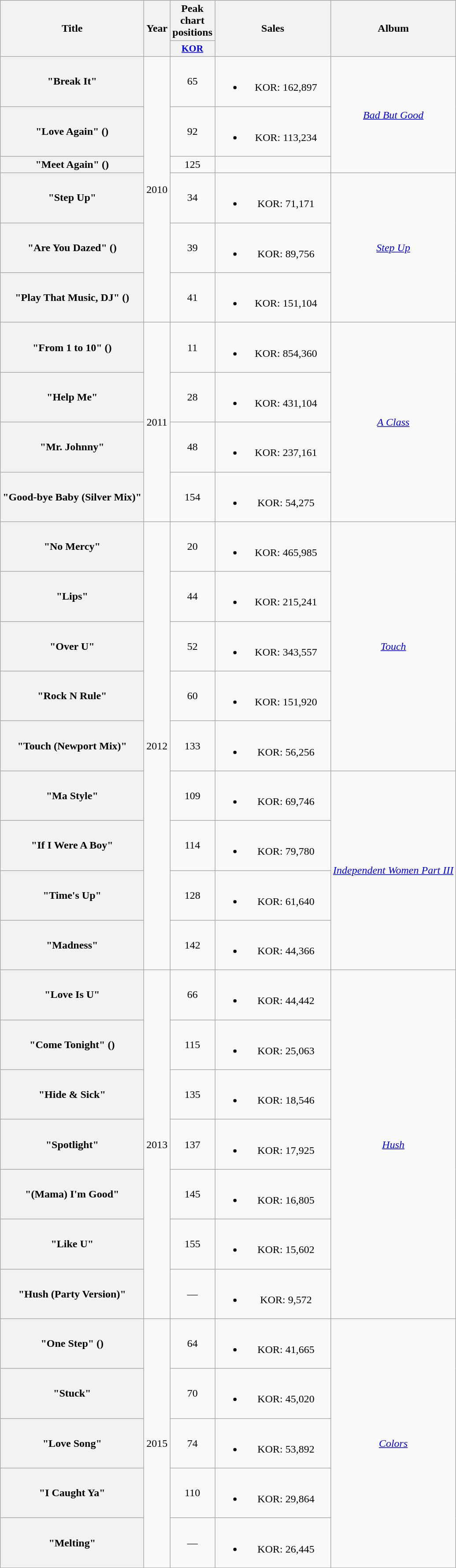<table class="wikitable plainrowheaders" style="text-align:center;">
<tr>
<th scope="col" rowspan="2">Title</th>
<th scope="col" rowspan="2">Year</th>
<th scope="col" colspan="1">Peak<br>chart<br>positions</th>
<th scope="col" rowspan="2" style="width:10.5em;">Sales</th>
<th scope="col" rowspan="2">Album</th>
</tr>
<tr>
<th scope="col" style="width:3em;font-size:90%"><a href='#'>KOR</a><br></th>
</tr>
<tr>
<th scope="row">"Break It"</th>
<td rowspan="6">2010</td>
<td>65</td>
<td><br><ul><li>KOR: 162,897</li></ul></td>
<td rowspan="3"><em><a href='#'>Bad But Good</a></em></td>
</tr>
<tr>
<th scope="row">"Love Again" ()</th>
<td>92</td>
<td><br><ul><li>KOR: 113,234</li></ul></td>
</tr>
<tr>
<th scope="row">"Meet Again" ()</th>
<td>125</td>
<td></td>
</tr>
<tr>
<th scope="row">"Step Up"</th>
<td>34</td>
<td><br><ul><li>KOR: 71,171</li></ul></td>
<td rowspan="3"><em><a href='#'>Step Up</a></em></td>
</tr>
<tr>
<th scope="row">"Are You Dazed" ()</th>
<td>39</td>
<td><br><ul><li>KOR: 89,756</li></ul></td>
</tr>
<tr>
<th scope="row">"Play That Music, DJ" ()</th>
<td>41</td>
<td><br><ul><li>KOR: 151,104</li></ul></td>
</tr>
<tr>
<th scope="row">"From 1 to 10" ()</th>
<td rowspan="4">2011</td>
<td>11</td>
<td><br><ul><li>KOR: 854,360</li></ul></td>
<td rowspan="4"><em><a href='#'>A Class</a></em></td>
</tr>
<tr>
<th scope="row">"Help Me"</th>
<td>28</td>
<td><br><ul><li>KOR: 431,104</li></ul></td>
</tr>
<tr>
<th scope="row">"Mr. Johnny"</th>
<td>48</td>
<td><br><ul><li>KOR: 237,161</li></ul></td>
</tr>
<tr>
<th scope="row">"Good-bye Baby (Silver Mix)"</th>
<td>154</td>
<td><br><ul><li>KOR: 54,275</li></ul></td>
</tr>
<tr>
<th scope="row">"No Mercy"</th>
<td rowspan="9">2012</td>
<td>20</td>
<td><br><ul><li>KOR: 465,985</li></ul></td>
<td rowspan="5"><em><a href='#'>Touch</a></em></td>
</tr>
<tr>
<th scope="row">"Lips"</th>
<td>44</td>
<td><br><ul><li>KOR: 215,241</li></ul></td>
</tr>
<tr>
<th scope="row">"Over U"</th>
<td>52</td>
<td><br><ul><li>KOR: 343,557</li></ul></td>
</tr>
<tr>
<th scope="row">"Rock N Rule"</th>
<td>60</td>
<td><br><ul><li>KOR: 151,920</li></ul></td>
</tr>
<tr>
<th scope="row">"Touch (Newport Mix)"</th>
<td>133</td>
<td><br><ul><li>KOR: 56,256</li></ul></td>
</tr>
<tr>
<th scope="row">"Ma Style"</th>
<td>109</td>
<td><br><ul><li>KOR: 69,746</li></ul></td>
<td rowspan="4"><em><a href='#'>Independent Women Part III</a></em></td>
</tr>
<tr>
<th scope="row">"If I Were A Boy"</th>
<td>114</td>
<td><br><ul><li>KOR: 79,780</li></ul></td>
</tr>
<tr>
<th scope="row">"Time's Up"</th>
<td>128</td>
<td><br><ul><li>KOR: 61,640</li></ul></td>
</tr>
<tr>
<th scope="row">"Madness"</th>
<td>142</td>
<td><br><ul><li>KOR: 44,366</li></ul></td>
</tr>
<tr>
<th scope="row">"Love Is U"</th>
<td rowspan="7">2013</td>
<td>66</td>
<td><br><ul><li>KOR: 44,442</li></ul></td>
<td rowspan="7"><em><a href='#'>Hush</a></em></td>
</tr>
<tr>
<th scope="row">"Come Tonight" ()</th>
<td>115</td>
<td><br><ul><li>KOR: 25,063</li></ul></td>
</tr>
<tr>
<th scope="row">"Hide & Sick"</th>
<td>135</td>
<td><br><ul><li>KOR: 18,546</li></ul></td>
</tr>
<tr>
<th scope="row">"Spotlight"</th>
<td>137</td>
<td><br><ul><li>KOR: 17,925</li></ul></td>
</tr>
<tr>
<th scope="row">"(Mama) I'm Good"</th>
<td>145</td>
<td><br><ul><li>KOR: 16,805</li></ul></td>
</tr>
<tr>
<th scope="row">"Like U"</th>
<td>155</td>
<td><br><ul><li>KOR: 15,602</li></ul></td>
</tr>
<tr>
<th scope="row">"Hush (Party Version)"</th>
<td>—</td>
<td><br><ul><li>KOR: 9,572</li></ul></td>
</tr>
<tr>
<th scope="row">"One Step" ()</th>
<td rowspan="5">2015</td>
<td>64</td>
<td><br><ul><li>KOR: 41,665</li></ul></td>
<td rowspan="5"><em><a href='#'>Colors</a></em></td>
</tr>
<tr>
<th scope="row">"Stuck"</th>
<td>70</td>
<td><br><ul><li>KOR: 45,020</li></ul></td>
</tr>
<tr>
<th scope="row">"Love Song"</th>
<td>74</td>
<td><br><ul><li>KOR: 53,892</li></ul></td>
</tr>
<tr>
<th scope="row">"I Caught Ya"</th>
<td>110</td>
<td><br><ul><li>KOR: 29,864</li></ul></td>
</tr>
<tr>
<th scope="row">"Melting" </th>
<td>—</td>
<td><br><ul><li>KOR: 26,445</li></ul></td>
</tr>
</table>
